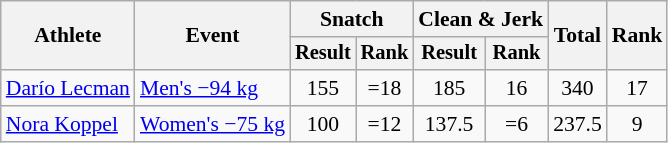<table class="wikitable" style="font-size:90%">
<tr>
<th rowspan="2">Athlete</th>
<th rowspan="2">Event</th>
<th colspan="2">Snatch</th>
<th colspan="2">Clean & Jerk</th>
<th rowspan="2">Total</th>
<th rowspan="2">Rank</th>
</tr>
<tr style="font-size:95%">
<th>Result</th>
<th>Rank</th>
<th>Result</th>
<th>Rank</th>
</tr>
<tr align=center>
<td align=left><a href='#'>Darío Lecman</a></td>
<td align=left><a href='#'>Men's −94 kg</a></td>
<td>155</td>
<td>=18</td>
<td>185</td>
<td>16</td>
<td>340</td>
<td>17</td>
</tr>
<tr align=center>
<td align=left><a href='#'>Nora Koppel</a></td>
<td align=left><a href='#'>Women's −75 kg</a></td>
<td>100</td>
<td>=12</td>
<td>137.5</td>
<td>=6</td>
<td>237.5</td>
<td>9</td>
</tr>
</table>
